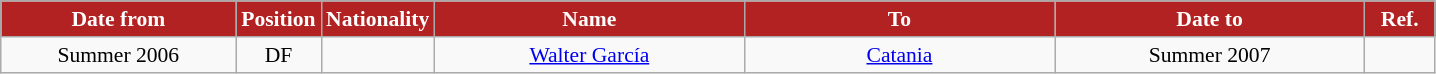<table class="wikitable" style="text-align:center; font-size:90%; ">
<tr>
<th style="background:#B22222; color:white; width:150px;">Date from</th>
<th style="background:#B22222; color:white; width:50px;">Position</th>
<th style="background:#B22222; color:white; width:50px;">Nationality</th>
<th style="background:#B22222; color:white; width:200px;">Name</th>
<th style="background:#B22222; color:white; width:200px;">To</th>
<th style="background:#B22222; color:white; width:200px;">Date to</th>
<th style="background:#B22222; color:white; width:40px;">Ref.</th>
</tr>
<tr>
<td>Summer 2006</td>
<td>DF</td>
<td></td>
<td><a href='#'>Walter García</a></td>
<td><a href='#'>Catania</a></td>
<td>Summer 2007</td>
<td></td>
</tr>
</table>
